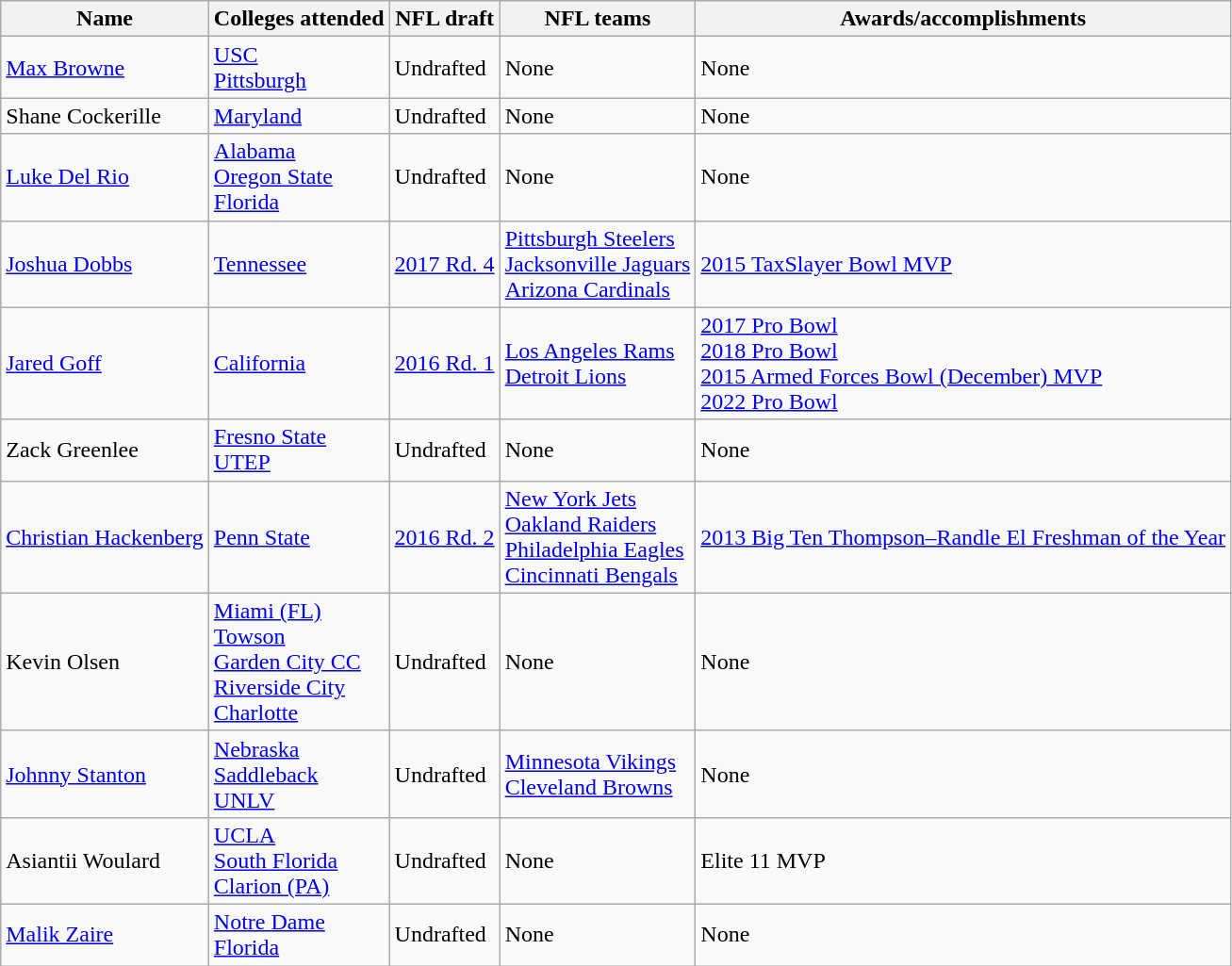<table class="wikitable">
<tr>
<th>Name</th>
<th>Colleges attended</th>
<th>NFL draft</th>
<th>NFL teams</th>
<th>Awards/accomplishments</th>
</tr>
<tr>
<td><a href='#'>Max Browne</a></td>
<td><a href='#'>USC</a><br><a href='#'>Pittsburgh</a></td>
<td>Undrafted</td>
<td>None</td>
<td>None</td>
</tr>
<tr>
<td>Shane Cockerille</td>
<td><a href='#'>Maryland</a></td>
<td>Undrafted</td>
<td>None</td>
<td>None</td>
</tr>
<tr>
<td><a href='#'>Luke Del Rio</a></td>
<td><a href='#'>Alabama</a><br><a href='#'>Oregon State</a><br><a href='#'>Florida</a></td>
<td>Undrafted</td>
<td>None</td>
<td>None</td>
</tr>
<tr>
<td><a href='#'>Joshua Dobbs</a></td>
<td><a href='#'>Tennessee</a></td>
<td><a href='#'>2017 Rd. 4</a></td>
<td><a href='#'>Pittsburgh Steelers</a><br><a href='#'>Jacksonville Jaguars</a><br> <a href='#'>Arizona Cardinals</a></td>
<td><a href='#'>2015 TaxSlayer Bowl MVP</a></td>
</tr>
<tr>
<td><a href='#'>Jared Goff</a></td>
<td><a href='#'>California</a></td>
<td><a href='#'>2016 Rd. 1</a></td>
<td><a href='#'>Los Angeles Rams</a><br><a href='#'>Detroit Lions</a></td>
<td><a href='#'>2017 Pro Bowl</a><br><a href='#'>2018 Pro Bowl</a><br><a href='#'>2015 Armed Forces Bowl (December) MVP</a><br><a href='#'>2022 Pro Bowl</a></td>
</tr>
<tr>
<td>Zack Greenlee</td>
<td><a href='#'>Fresno State</a><br><a href='#'>UTEP</a></td>
<td>Undrafted</td>
<td>None</td>
<td>None</td>
</tr>
<tr>
<td><a href='#'>Christian Hackenberg</a></td>
<td><a href='#'>Penn State</a></td>
<td><a href='#'>2016 Rd. 2</a></td>
<td><a href='#'>New York Jets</a><br><a href='#'>Oakland Raiders</a><br><a href='#'>Philadelphia Eagles</a><br><a href='#'>Cincinnati Bengals</a></td>
<td><a href='#'>2013 Big Ten Thompson–Randle El Freshman of the Year</a></td>
</tr>
<tr>
<td>Kevin Olsen</td>
<td><a href='#'>Miami (FL)</a><br><a href='#'>Towson</a><br><a href='#'>Garden City CC</a><br><a href='#'>Riverside City</a><br><a href='#'>Charlotte</a></td>
<td>Undrafted</td>
<td>None</td>
<td>None</td>
</tr>
<tr>
<td><a href='#'>Johnny Stanton</a></td>
<td><a href='#'>Nebraska</a><br><a href='#'>Saddleback</a><br><a href='#'>UNLV</a></td>
<td>Undrafted</td>
<td><a href='#'>Minnesota Vikings</a><br><a href='#'>Cleveland Browns</a></td>
<td>None</td>
</tr>
<tr>
<td>Asiantii Woulard</td>
<td><a href='#'>UCLA</a><br><a href='#'>South Florida</a><br><a href='#'>Clarion (PA)</a></td>
<td>Undrafted</td>
<td>None</td>
<td>Elite 11 MVP</td>
</tr>
<tr>
<td><a href='#'>Malik Zaire</a></td>
<td><a href='#'>Notre Dame</a><br><a href='#'>Florida</a></td>
<td>Undrafted</td>
<td>None</td>
<td>None</td>
</tr>
</table>
